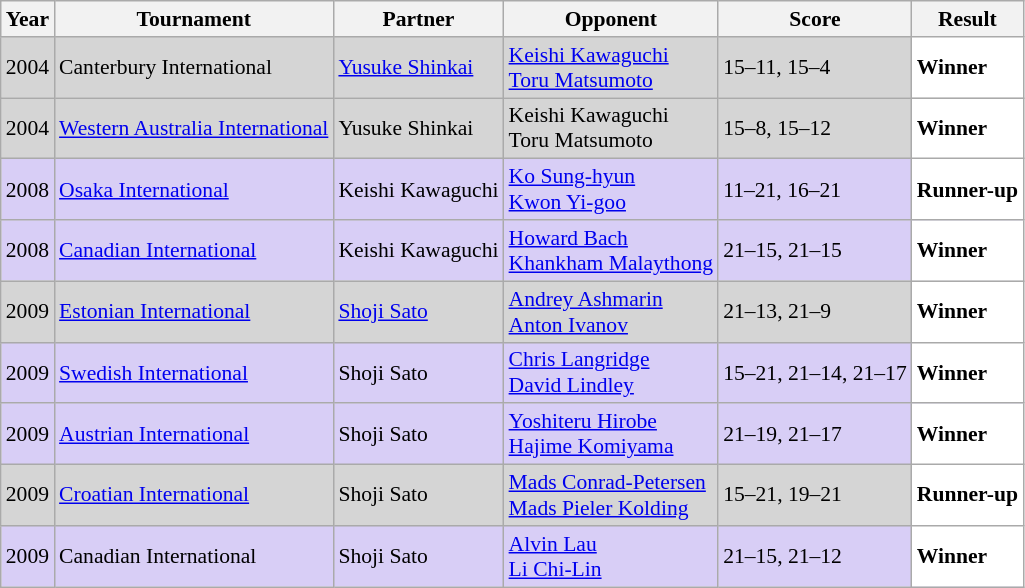<table class="sortable wikitable" style="font-size: 90%;">
<tr>
<th>Year</th>
<th>Tournament</th>
<th>Partner</th>
<th>Opponent</th>
<th>Score</th>
<th>Result</th>
</tr>
<tr style="background:#D5D5D5">
<td align="center">2004</td>
<td align="left">Canterbury International</td>
<td align="left"> <a href='#'>Yusuke Shinkai</a></td>
<td align="left"> <a href='#'>Keishi Kawaguchi</a> <br>  <a href='#'>Toru Matsumoto</a></td>
<td align="left">15–11, 15–4</td>
<td style="text-align:left; background:white"> <strong>Winner</strong></td>
</tr>
<tr style="background:#D5D5D5">
<td align="center">2004</td>
<td align="left"><a href='#'>Western Australia International</a></td>
<td align="left"> Yusuke Shinkai</td>
<td align="left"> Keishi Kawaguchi <br>  Toru Matsumoto</td>
<td align="left">15–8, 15–12</td>
<td style="text-align:left; background:white"> <strong>Winner</strong></td>
</tr>
<tr style="background:#D8CEF6">
<td align="center">2008</td>
<td align="left"><a href='#'>Osaka International</a></td>
<td align="left"> Keishi Kawaguchi</td>
<td align="left"> <a href='#'>Ko Sung-hyun</a> <br>  <a href='#'>Kwon Yi-goo</a></td>
<td align="left">11–21, 16–21</td>
<td style="text-align:left; background:white"> <strong>Runner-up</strong></td>
</tr>
<tr style="background:#D8CEF6">
<td align="center">2008</td>
<td align="left"><a href='#'>Canadian International</a></td>
<td align="left"> Keishi Kawaguchi</td>
<td align="left"> <a href='#'>Howard Bach</a> <br>  <a href='#'>Khankham Malaythong</a></td>
<td align="left">21–15, 21–15</td>
<td style="text-align:left; background:white"> <strong>Winner</strong></td>
</tr>
<tr style="background:#D5D5D5">
<td align="center">2009</td>
<td align="left"><a href='#'>Estonian International</a></td>
<td align="left"> <a href='#'>Shoji Sato</a></td>
<td align="left"> <a href='#'>Andrey Ashmarin</a> <br>  <a href='#'>Anton Ivanov</a></td>
<td align="left">21–13, 21–9</td>
<td style="text-align:left; background:white"> <strong>Winner</strong></td>
</tr>
<tr style="background:#D8CEF6">
<td align="center">2009</td>
<td align="left"><a href='#'>Swedish International</a></td>
<td align="left"> Shoji Sato</td>
<td align="left"> <a href='#'>Chris Langridge</a> <br>  <a href='#'>David Lindley</a></td>
<td align="left">15–21, 21–14, 21–17</td>
<td style="text-align:left; background:white"> <strong>Winner</strong></td>
</tr>
<tr style="background:#D8CEF6">
<td align="center">2009</td>
<td align="left"><a href='#'>Austrian International</a></td>
<td align="left"> Shoji Sato</td>
<td align="left"> <a href='#'>Yoshiteru Hirobe</a> <br>  <a href='#'>Hajime Komiyama</a></td>
<td align="left">21–19, 21–17</td>
<td style="text-align:left; background:white"> <strong>Winner</strong></td>
</tr>
<tr style="background:#D5D5D5">
<td align="center">2009</td>
<td align="left"><a href='#'>Croatian International</a></td>
<td align="left"> Shoji Sato</td>
<td align="left"> <a href='#'>Mads Conrad-Petersen</a> <br>  <a href='#'>Mads Pieler Kolding</a></td>
<td align="left">15–21, 19–21</td>
<td style="text-align:left; background:white"> <strong>Runner-up</strong></td>
</tr>
<tr style="background:#D8CEF6">
<td align="center">2009</td>
<td align="left">Canadian International</td>
<td align="left"> Shoji Sato</td>
<td align="left"> <a href='#'>Alvin Lau</a> <br>  <a href='#'>Li Chi-Lin</a></td>
<td align="left">21–15, 21–12</td>
<td style="text-align:left; background:white"> <strong>Winner</strong></td>
</tr>
</table>
